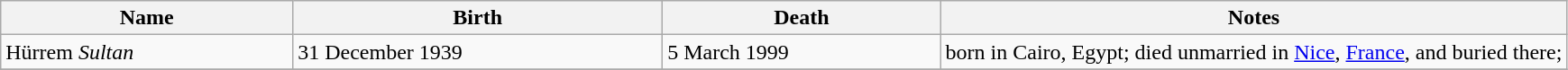<table class="wikitable">
<tr>
<th>Name</th>
<th>Birth</th>
<th>Death</th>
<th style="width:40%;">Notes</th>
</tr>
<tr>
<td>Hürrem <em>Sultan</em></td>
<td>31 December 1939</td>
<td>5 March 1999</td>
<td>born in Cairo, Egypt; died unmarried in <a href='#'>Nice</a>, <a href='#'>France</a>, and buried there;</td>
</tr>
<tr>
</tr>
</table>
